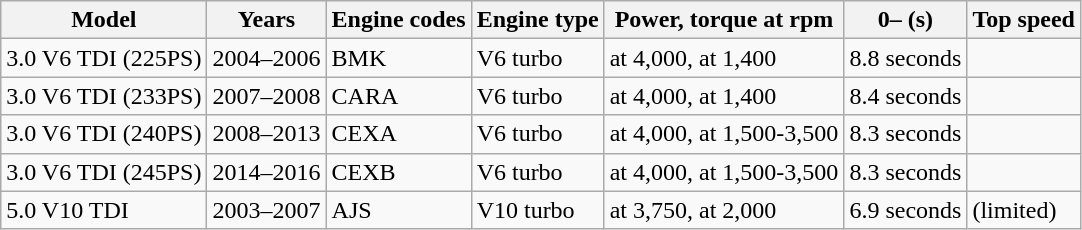<table class="wikitable collapsible sortable">
<tr>
<th>Model</th>
<th>Years</th>
<th>Engine codes</th>
<th>Engine type</th>
<th>Power, torque at rpm</th>
<th>0– (s)</th>
<th>Top speed</th>
</tr>
<tr>
<td>3.0 V6 TDI (225PS)</td>
<td>2004–2006</td>
<td>BMK</td>
<td> V6 turbo</td>
<td> at 4,000,  at 1,400</td>
<td>8.8 seconds</td>
<td></td>
</tr>
<tr>
<td>3.0 V6 TDI (233PS)</td>
<td>2007–2008</td>
<td>CARA</td>
<td> V6 turbo</td>
<td> at 4,000,  at 1,400</td>
<td>8.4 seconds</td>
<td></td>
</tr>
<tr>
<td>3.0 V6 TDI (240PS)</td>
<td>2008–2013</td>
<td>CEXA</td>
<td> V6 turbo</td>
<td> at 4,000,  at 1,500-3,500</td>
<td>8.3 seconds</td>
<td></td>
</tr>
<tr>
<td>3.0 V6 TDI (245PS)</td>
<td>2014–2016</td>
<td>CEXB</td>
<td> V6 turbo</td>
<td> at 4,000,  at 1,500-3,500</td>
<td>8.3 seconds</td>
<td></td>
</tr>
<tr>
<td>5.0 V10 TDI</td>
<td>2003–2007</td>
<td>AJS</td>
<td> V10 turbo</td>
<td> at 3,750,  at 2,000</td>
<td>6.9 seconds</td>
<td> (limited)</td>
</tr>
</table>
